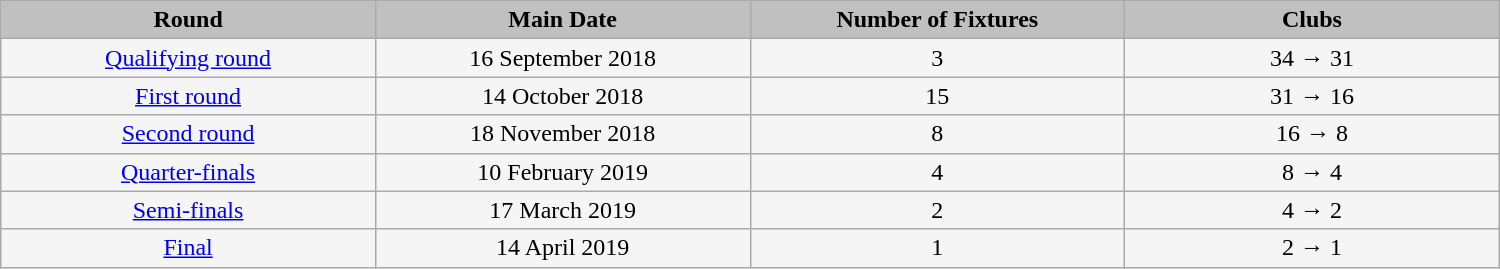<table class="wikitable" style="width: 1000px; background:WhiteSmoke; text-align:center; font-size:100%">
<tr>
<td scope="col" style="width: 25%; background:silver;"><strong>Round</strong></td>
<td scope="col" style="width: 25%; background:silver;"><strong>Main Date</strong></td>
<td scope="col" style="width: 25%; background:silver;"><strong>Number of Fixtures</strong></td>
<td scope="col" style="width: 25%; background:silver;"><strong>Clubs</strong></td>
</tr>
<tr>
<td><a href='#'>Qualifying round</a></td>
<td>16 September 2018</td>
<td>3</td>
<td>34 → 31</td>
</tr>
<tr>
<td><a href='#'>First round</a></td>
<td>14 October 2018</td>
<td>15</td>
<td>31 → 16</td>
</tr>
<tr>
<td><a href='#'>Second round</a></td>
<td>18 November 2018</td>
<td>8</td>
<td>16 → 8</td>
</tr>
<tr>
<td><a href='#'>Quarter-finals</a></td>
<td>10 February 2019</td>
<td>4</td>
<td>8 → 4</td>
</tr>
<tr>
<td><a href='#'>Semi-finals</a></td>
<td>17 March 2019</td>
<td>2</td>
<td>4 → 2</td>
</tr>
<tr>
<td><a href='#'>Final</a></td>
<td>14 April 2019</td>
<td>1</td>
<td>2 → 1</td>
</tr>
</table>
